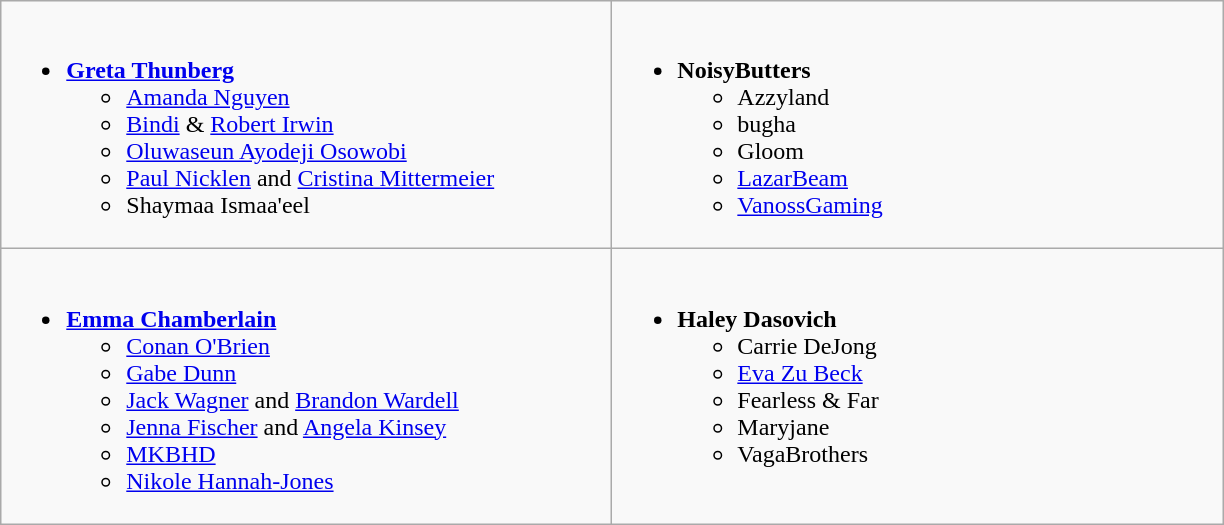<table class="wikitable">
<tr>
<td valign="top" width="400px"><br><ul><li><strong><a href='#'>Greta Thunberg</a></strong><ul><li><a href='#'>Amanda Nguyen</a></li><li><a href='#'>Bindi</a> & <a href='#'>Robert Irwin</a></li><li><a href='#'>Oluwaseun Ayodeji Osowobi</a></li><li><a href='#'>Paul Nicklen</a> and <a href='#'>Cristina Mittermeier</a></li><li>Shaymaa Ismaa'eel</li></ul></li></ul></td>
<td valign="top" width="400px"><br><ul><li><strong>NoisyButters</strong><ul><li>Azzyland</li><li>bugha</li><li>Gloom</li><li><a href='#'>LazarBeam</a></li><li><a href='#'>VanossGaming</a></li></ul></li></ul></td>
</tr>
<tr>
<td valign="top" width="400px"><br><ul><li><strong><a href='#'>Emma Chamberlain</a></strong><ul><li><a href='#'>Conan O'Brien</a></li><li><a href='#'>Gabe Dunn</a></li><li><a href='#'>Jack Wagner</a> and <a href='#'>Brandon Wardell</a></li><li><a href='#'>Jenna Fischer</a> and <a href='#'>Angela Kinsey</a></li><li><a href='#'>MKBHD</a></li><li><a href='#'>Nikole Hannah-Jones</a></li></ul></li></ul></td>
<td valign="top" width="400px"><br><ul><li><strong>Haley Dasovich</strong><ul><li>Carrie DeJong</li><li><a href='#'>Eva Zu Beck</a></li><li>Fearless & Far</li><li>Maryjane</li><li>VagaBrothers</li></ul></li></ul></td>
</tr>
</table>
